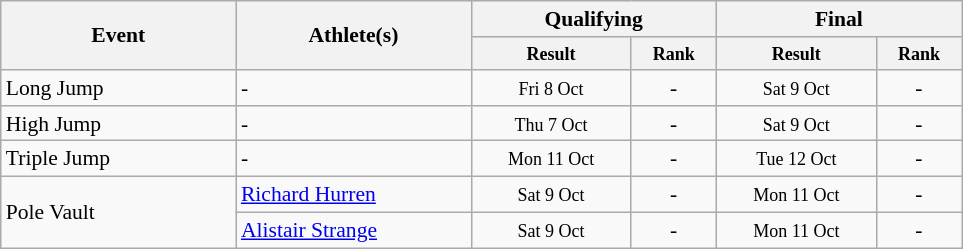<table class=wikitable style="font-size:90%">
<tr>
<th rowspan="2" width=150>Event</th>
<th rowspan="2" width=150>Athlete(s)</th>
<th colspan="2" width=150>Qualifying</th>
<th colspan="2" width=150>Final</th>
</tr>
<tr>
<th style="line-height:1em" width=100><small>Result</small></th>
<th style="line-height:1em" width=50><small>Rank</small></th>
<th style="line-height:1em" width=100><small>Result</small></th>
<th style="line-height:1em" width=50><small>Rank</small></th>
</tr>
<tr>
<td>Long Jump</td>
<td>-</td>
<td align="center"><small>Fri 8 Oct</small></td>
<td align="center">-</td>
<td align="center"><small>Sat 9 Oct</small></td>
<td align="center">-</td>
</tr>
<tr>
<td>High Jump</td>
<td>-</td>
<td align="center"><small>Thu 7 Oct</small></td>
<td align="center">-</td>
<td align="center"><small>Sat 9 Oct</small></td>
<td align="center">-</td>
</tr>
<tr>
<td>Triple Jump</td>
<td>-</td>
<td align="center"><small>Mon 11 Oct</small></td>
<td align="center">-</td>
<td align="center"><small>Tue 12 Oct</small></td>
<td align="center">-</td>
</tr>
<tr>
<td rowspan=2>Pole Vault</td>
<td><a href='#'>Richard Hurren</a></td>
<td align="center"><small>Sat 9 Oct</small></td>
<td align="center">-</td>
<td align="center"><small>Mon 11 Oct</small></td>
<td align="center">-</td>
</tr>
<tr>
<td><a href='#'>Alistair Strange</a></td>
<td align="center"><small>Sat 9 Oct</small></td>
<td align="center">-</td>
<td align="center"><small>Mon 11 Oct</small></td>
<td align="center">-</td>
</tr>
</table>
